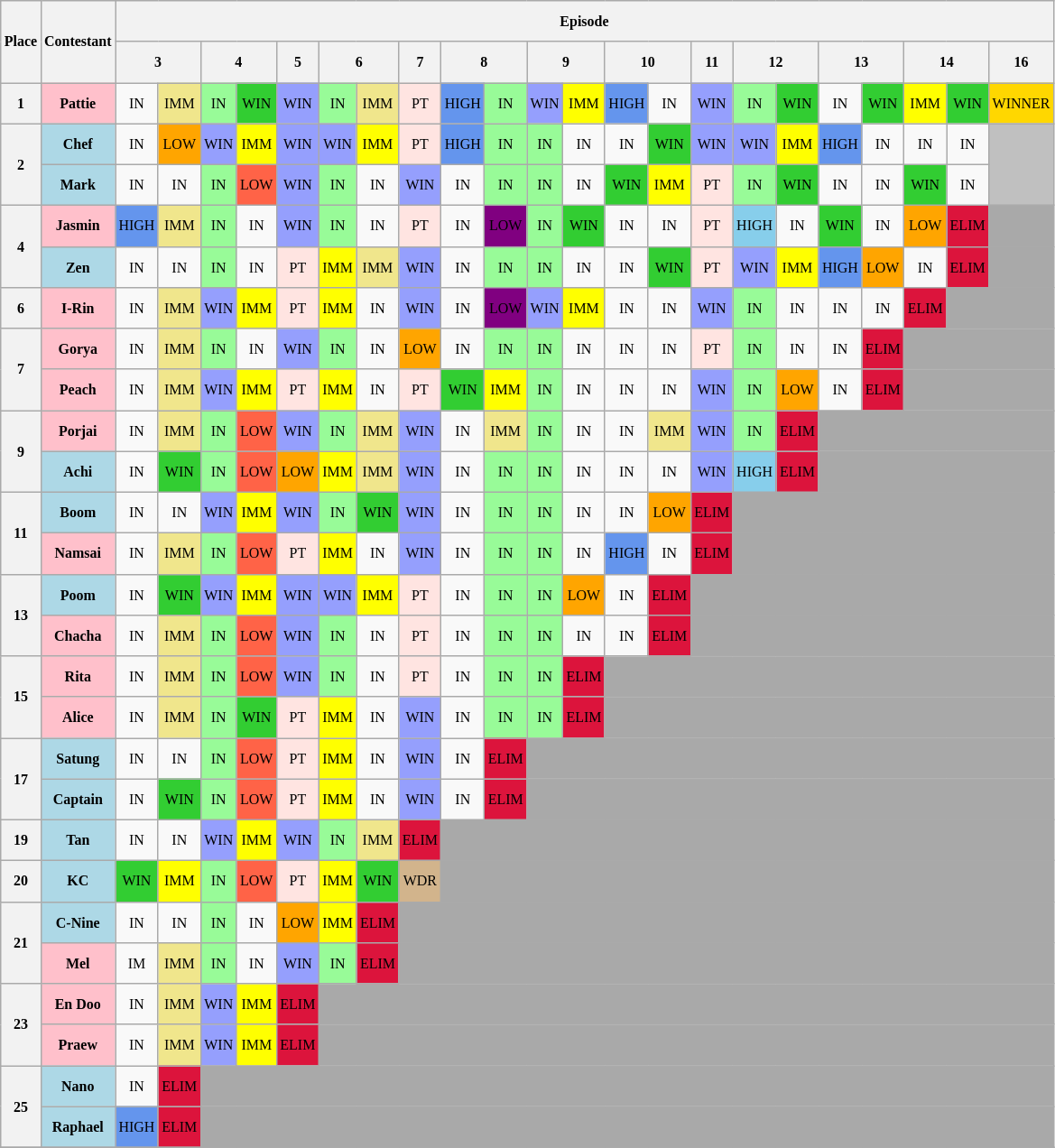<table class="wikitable" style="text-align: center; font-size:8pt; line-height:25px;">
<tr>
<th rowspan=2>Place</th>
<th rowspan=2>Contestant</th>
<th colspan="30">Episode</th>
</tr>
<tr>
<th colspan="2">3</th>
<th colspan="2">4</th>
<th colspan="1">5</th>
<th colspan="2">6</th>
<th colspan="1">7</th>
<th colspan="2">8</th>
<th colspan="2">9</th>
<th colspan="2">10</th>
<th colspan="1">11</th>
<th colspan="2">12</th>
<th colspan="2">13</th>
<th colspan="2">14</th>
<th colspan="2">16</th>
</tr>
<tr>
<th rowspan="1">1</th>
<th style="background:pink;">Pattie</th>
<td>IN</td>
<td style="background:khaki;">IMM</td>
<td style="background:palegreen;">IN</td>
<td style="background:limegreen;">WIN</td>
<td style="background:#959FFD;">WIN</td>
<td style="background:palegreen;">IN</td>
<td style="background:khaki;">IMM</td>
<td style="background:mistyrose;">PT</td>
<td style="background:cornflowerblue;">HIGH</td>
<td style="background:palegreen;">IN</td>
<td style="background:#959FFD;">WIN</td>
<td style="background:yellow;">IMM</td>
<td style="background:cornflowerblue;">HIGH</td>
<td>IN</td>
<td style="background:#959FFD;">WIN</td>
<td style="background:palegreen;">IN</td>
<td style="background:limegreen;">WIN</td>
<td>IN</td>
<td style="background:limegreen;">WIN</td>
<td style="background:yellow;">IMM</td>
<td style="background:limegreen;">WIN</td>
<td style="background:gold;">WINNER</td>
</tr>
<tr>
<th rowspan="2">2</th>
<th style="background:lightblue;">Chef</th>
<td>IN</td>
<td style="background:orange;">LOW</td>
<td style="background:#959FFD;">WIN</td>
<td style="background:yellow;">IMM</td>
<td style="background:#959FFD;">WIN</td>
<td style="background:#959FFD;">WIN</td>
<td style="background:yellow;">IMM</td>
<td style="background:mistyrose;">PT</td>
<td style="background:cornflowerblue;">HIGH</td>
<td style="background:palegreen;">IN</td>
<td style="background:palegreen;">IN</td>
<td>IN</td>
<td>IN</td>
<td style="background:limegreen;">WIN</td>
<td style="background:#959FFD;">WIN</td>
<td style="background:#959FFD;">WIN</td>
<td style="background:yellow;">IMM</td>
<td style="background:cornflowerblue;">HIGH</td>
<td>IN</td>
<td>IN</td>
<td>IN</td>
<td style="background:silver;" rowspan="2"></td>
</tr>
<tr>
<th style="background:lightblue;">Mark</th>
<td>IN</td>
<td>IN</td>
<td style="background:palegreen;">IN</td>
<td style="background:tomato;">LOW</td>
<td style="background:#959FFD;">WIN</td>
<td style="background:palegreen;">IN</td>
<td>IN</td>
<td style="background:#959FFD;">WIN</td>
<td>IN</td>
<td style="background:palegreen;">IN</td>
<td style="background:palegreen;">IN</td>
<td>IN</td>
<td style="background:limegreen;">WIN</td>
<td style="background:yellow;">IMM</td>
<td style="background:mistyrose;">PT</td>
<td style="background:palegreen;">IN</td>
<td style="background:limegreen;">WIN</td>
<td>IN</td>
<td>IN</td>
<td style="background:limegreen;">WIN</td>
<td>IN</td>
</tr>
<tr>
<th rowspan="2">4</th>
<th style="background:pink;">Jasmin</th>
<td style="background:cornflowerblue;">HIGH</td>
<td style="background:khaki;">IMM</td>
<td style="background:palegreen;">IN</td>
<td>IN</td>
<td style="background:#959FFD;">WIN</td>
<td style="background:palegreen;">IN</td>
<td>IN</td>
<td style="background:mistyrose;">PT</td>
<td>IN</td>
<td style="background:purple;">LOW</td>
<td style="background:palegreen;">IN</td>
<td style="background:limegreen;">WIN</td>
<td>IN</td>
<td>IN</td>
<td style="background:mistyrose;">PT</td>
<td style="background:skyblue;">HIGH</td>
<td>IN</td>
<td style="background:limegreen;">WIN</td>
<td>IN</td>
<td style="background:orange;">LOW</td>
<td style="background:crimson;">ELIM</td>
<td colspan="35" style="background:darkgrey;"></td>
</tr>
<tr>
<th style="background:lightblue;">Zen</th>
<td>IN</td>
<td>IN</td>
<td style="background:palegreen;">IN</td>
<td>IN</td>
<td style="background:mistyrose;">PT</td>
<td style="background:yellow;">IMM</td>
<td style="background:khaki;">IMM</td>
<td style="background:#959FFD;">WIN</td>
<td>IN</td>
<td style="background:palegreen;">IN</td>
<td style="background:palegreen;">IN</td>
<td>IN</td>
<td>IN</td>
<td style="background:limegreen;">WIN</td>
<td style="background:mistyrose;">PT</td>
<td style="background:#959FFD;">WIN</td>
<td style="background:yellow;">IMM</td>
<td style="background:cornflowerblue;">HIGH</td>
<td style="background:orange;">LOW</td>
<td>IN</td>
<td style="background:crimson;">ELIM</td>
<td colspan="35" style="background:darkgrey;"></td>
</tr>
<tr>
<th rowspan="1">6</th>
<th style="background:pink;">I-Rin</th>
<td>IN</td>
<td style="background:khaki;">IMM</td>
<td style="background:#959FFD;">WIN</td>
<td style="background:yellow;">IMM</td>
<td style="background:mistyrose;">PT</td>
<td style="background:yellow;">IMM</td>
<td>IN</td>
<td style="background:#959FFD;">WIN</td>
<td>IN</td>
<td style="background:purple;">LOW</td>
<td style="background:#959FFD;">WIN</td>
<td style="background:yellow;">IMM</td>
<td>IN</td>
<td>IN</td>
<td style="background:#959FFD;">WIN</td>
<td style="background:palegreen;">IN</td>
<td>IN</td>
<td>IN</td>
<td>IN</td>
<td style="background:crimson;">ELIM</td>
<td colspan="35" style="background:darkgrey;"></td>
</tr>
<tr>
<th rowspan="2">7</th>
<th style="background:pink;">Gorya</th>
<td>IN</td>
<td style="background:khaki;">IMM</td>
<td style="background:palegreen;">IN</td>
<td>IN</td>
<td style="background:#959FFD;">WIN</td>
<td style="background:palegreen;">IN</td>
<td>IN</td>
<td style="background:orange;">LOW</td>
<td>IN</td>
<td style="background:palegreen;">IN</td>
<td style="background:palegreen;">IN</td>
<td>IN</td>
<td>IN</td>
<td>IN</td>
<td style="background:mistyrose;">PT</td>
<td style="background:palegreen;">IN</td>
<td>IN</td>
<td>IN</td>
<td style="background:crimson;">ELIM</td>
<td colspan="35" style="background:darkgrey;"></td>
</tr>
<tr>
<th style="background:pink;">Peach</th>
<td>IN</td>
<td style="background:khaki;">IMM</td>
<td style="background:#959FFD;">WIN</td>
<td style="background:yellow;">IMM</td>
<td style="background:mistyrose;">PT</td>
<td style="background:yellow;">IMM</td>
<td>IN</td>
<td style="background:mistyrose;">PT</td>
<td style="background:limegreen;">WIN</td>
<td style="background:yellow;">IMM</td>
<td style="background:palegreen;">IN</td>
<td>IN</td>
<td>IN</td>
<td>IN</td>
<td style="background:#959FFD;">WIN</td>
<td style="background:palegreen;">IN</td>
<td style="background:orange;">LOW</td>
<td>IN</td>
<td style="background:crimson;">ELIM</td>
<td colspan="35" style="background:darkgrey;"></td>
</tr>
<tr>
<th rowspan="2">9</th>
<th style="background:pink;">Porjai</th>
<td>IN</td>
<td style="background:khaki;">IMM</td>
<td style="background:palegreen;">IN</td>
<td style="background:tomato;">LOW</td>
<td style="background:#959FFD;">WIN</td>
<td style="background:palegreen;">IN</td>
<td style="background:khaki;">IMM</td>
<td style="background:#959FFD;">WIN</td>
<td>IN</td>
<td style="background:khaki;">IMM</td>
<td style="background:palegreen;">IN</td>
<td>IN</td>
<td>IN</td>
<td style="background:khaki;">IMM</td>
<td style="background:#959FFD;">WIN</td>
<td style="background:palegreen;">IN</td>
<td style="background:crimson;">ELIM</td>
<td colspan="35" style="background:darkgrey;"></td>
</tr>
<tr>
<th style="background:lightblue;">Achi</th>
<td>IN</td>
<td style="background:limegreen;">WIN</td>
<td style="background:palegreen;">IN</td>
<td style="background:tomato;">LOW</td>
<td style="background:orange;">LOW</td>
<td style="background:yellow;">IMM</td>
<td style="background:khaki;">IMM</td>
<td style="background:#959FFD;">WIN</td>
<td>IN</td>
<td style="background:palegreen;">IN</td>
<td style="background:palegreen;">IN</td>
<td>IN</td>
<td>IN</td>
<td>IN</td>
<td style="background:#959FFD;">WIN</td>
<td style="background:skyblue;">HIGH</td>
<td style="background:crimson;">ELIM</td>
<td colspan="35" style="background:darkgrey;"></td>
</tr>
<tr>
<th rowspan="2">11</th>
<th style="background:lightblue;">Boom</th>
<td>IN</td>
<td>IN</td>
<td style="background:#959FFD;">WIN</td>
<td style="background:yellow;">IMM</td>
<td style="background:#959FFD;">WIN</td>
<td style="background:palegreen;">IN</td>
<td style="background:limegreen;">WIN</td>
<td style="background:#959FFD;">WIN</td>
<td>IN</td>
<td style="background:palegreen;">IN</td>
<td style="background:palegreen;">IN</td>
<td>IN</td>
<td>IN</td>
<td style="background:orange;">LOW</td>
<td style="background:crimson;">ELIM</td>
<td colspan="35" style="background:darkgrey;"></td>
</tr>
<tr>
<th style="background:pink;">Namsai</th>
<td>IN</td>
<td style="background:khaki;">IMM</td>
<td style="background:palegreen;">IN</td>
<td style="background:tomato;">LOW</td>
<td style="background:mistyrose;">PT</td>
<td style="background:yellow;">IMM</td>
<td>IN</td>
<td style="background:#959FFD;">WIN</td>
<td>IN</td>
<td style="background:palegreen;">IN</td>
<td style="background:palegreen;">IN</td>
<td>IN</td>
<td style="background:cornflowerblue;">HIGH</td>
<td>IN</td>
<td style="background:crimson;">ELIM</td>
<td colspan="35" style="background:darkgrey;"></td>
</tr>
<tr>
<th rowspan="2">13</th>
<th style="background:lightblue;">Poom</th>
<td>IN</td>
<td style="background:limegreen;">WIN</td>
<td style="background:#959FFD;">WIN</td>
<td style="background:yellow;">IMM</td>
<td style="background:#959FFD;">WIN</td>
<td style="background:#959FFD;">WIN</td>
<td style="background:yellow;">IMM</td>
<td style="background:mistyrose;">PT</td>
<td>IN</td>
<td style="background:palegreen;">IN</td>
<td style="background:palegreen;">IN</td>
<td style="background:orange;">LOW</td>
<td>IN</td>
<td style="background:crimson;">ELIM</td>
<td colspan="35" style="background:darkgrey;"></td>
</tr>
<tr>
<th style="background:pink;">Chacha</th>
<td>IN</td>
<td style="background:khaki;">IMM</td>
<td style="background:palegreen;">IN</td>
<td style="background:tomato;">LOW</td>
<td style="background:#959FFD;">WIN</td>
<td style="background:palegreen;">IN</td>
<td>IN</td>
<td style="background:mistyrose;">PT</td>
<td>IN</td>
<td style="background:palegreen;">IN</td>
<td style="background:palegreen;">IN</td>
<td>IN</td>
<td>IN</td>
<td style="background:crimson;">ELIM</td>
<td colspan="35" style="background:darkgrey;"></td>
</tr>
<tr>
<th rowspan="2">15</th>
<th style="background:pink;">Rita</th>
<td>IN</td>
<td style="background:khaki;">IMM</td>
<td style="background:palegreen;">IN</td>
<td style="background:tomato;">LOW</td>
<td style="background:#959FFD;">WIN</td>
<td style="background:palegreen;">IN</td>
<td>IN</td>
<td style="background:mistyrose;">PT</td>
<td>IN</td>
<td style="background:palegreen;">IN</td>
<td style="background:palegreen;">IN</td>
<td style="background:crimson;">ELIM</td>
<td colspan="35" style="background:darkgrey;"></td>
</tr>
<tr>
<th style="background:pink;">Alice</th>
<td>IN</td>
<td style="background:khaki;">IMM</td>
<td style="background:palegreen;">IN</td>
<td style="background:limegreen;">WIN</td>
<td style="background:mistyrose;">PT</td>
<td style="background:yellow;">IMM</td>
<td>IN</td>
<td style="background:#959FFD;">WIN</td>
<td>IN</td>
<td style="background:palegreen;">IN</td>
<td style="background:palegreen;">IN</td>
<td style="background:crimson;">ELIM</td>
<td colspan="35" style="background:darkgrey;"></td>
</tr>
<tr>
<th rowspan="2">17</th>
<th style="background:lightblue;">Satung</th>
<td>IN</td>
<td>IN</td>
<td style="background:palegreen;">IN</td>
<td style="background:tomato;">LOW</td>
<td style="background:mistyrose;">PT</td>
<td style="background:yellow;">IMM</td>
<td>IN</td>
<td style="background:#959FFD;">WIN</td>
<td>IN</td>
<td style="background:crimson;">ELIM</td>
<td colspan="35" style="background:darkgrey;"></td>
</tr>
<tr>
<th style="background:lightblue;">Captain</th>
<td>IN</td>
<td style="background:limegreen;">WIN</td>
<td style="background:palegreen;">IN</td>
<td style="background:tomato;">LOW</td>
<td style="background:mistyrose;">PT</td>
<td style="background:yellow;">IMM</td>
<td>IN</td>
<td style="background:#959FFD;">WIN</td>
<td>IN</td>
<td style="background:crimson;">ELIM</td>
<td colspan="35" style="background:darkgrey;"></td>
</tr>
<tr>
<th>19</th>
<th style="background:lightblue;">Tan</th>
<td>IN</td>
<td>IN</td>
<td style="background:#959FFD;">WIN</td>
<td style="background:yellow;">IMM</td>
<td style="background:#959FFD;">WIN</td>
<td style="background:palegreen;">IN</td>
<td style="background:khaki;">IMM</td>
<td style="background:crimson;">ELIM</td>
<td colspan="35" style="background:darkgrey;"></td>
</tr>
<tr>
<th>20</th>
<th style="background:lightblue;">KC</th>
<td style="background:limegreen;">WIN</td>
<td style="background:yellow;">IMM</td>
<td style="background:palegreen;">IN</td>
<td style="background:tomato;">LOW</td>
<td style="background:mistyrose;">PT</td>
<td style="background:yellow;">IMM</td>
<td style="background:limegreen;">WIN</td>
<td style="background:tan;"><span>WDR</span></td>
<td colspan="35" style="background:darkgrey;"></td>
</tr>
<tr>
<th rowspan="2">21</th>
<th style="background:lightblue;">C-Nine</th>
<td>IN</td>
<td>IN</td>
<td style="background:palegreen;">IN</td>
<td>IN</td>
<td style="background:orange;">LOW</td>
<td style="background:yellow;">IMM</td>
<td style="background:crimson;">ELIM</td>
<td colspan="35" style="background:darkgrey;"></td>
</tr>
<tr>
<th style="background:pink;">Mel</th>
<td>IM</td>
<td style="background:khaki;">IMM</td>
<td style="background:palegreen;">IN</td>
<td>IN</td>
<td style="background:#959FFD;">WIN</td>
<td style="background:palegreen;">IN</td>
<td style="background:crimson;">ELIM</td>
<td colspan="35" style="background:darkgrey;"></td>
</tr>
<tr>
<th rowspan="2">23</th>
<th style="background:pink;">En Doo</th>
<td>IN</td>
<td style="background:khaki;">IMM</td>
<td style="background:#959FFD;">WIN</td>
<td style="background:yellow;">IMM</td>
<td style="background:crimson;">ELIM</td>
<td colspan="35" style="background:darkgrey;"></td>
</tr>
<tr>
<th style="background:pink;">Praew</th>
<td>IN</td>
<td style="background:khaki;">IMM</td>
<td style="background:#959FFD;">WIN</td>
<td style="background:yellow;">IMM</td>
<td style="background:crimson;">ELIM</td>
<td colspan="35" style="background:darkgrey;"></td>
</tr>
<tr>
<th rowspan="2">25</th>
<th style="background:lightblue;">Nano</th>
<td>IN</td>
<td style="background:crimson;">ELIM</td>
<td colspan="35" style="background:darkgrey;"></td>
</tr>
<tr>
<th style="background:lightblue;">Raphael</th>
<td style="background:cornflowerblue;">HIGH</td>
<td style="background:crimson;">ELIM</td>
<td colspan="35" style="background:darkgrey;"></td>
</tr>
<tr>
</tr>
</table>
